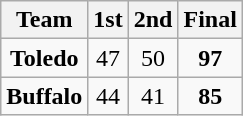<table class="wikitable" style="text-align:center">
<tr>
<th>Team</th>
<th>1st</th>
<th>2nd</th>
<th>Final</th>
</tr>
<tr>
<td><strong>Toledo</strong></td>
<td>47</td>
<td>50</td>
<td><strong>97</strong></td>
</tr>
<tr>
<td><strong>Buffalo</strong></td>
<td>44</td>
<td>41</td>
<td><strong>85</strong></td>
</tr>
</table>
